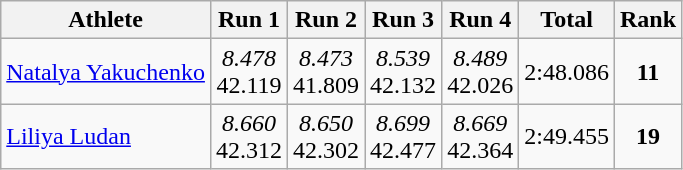<table class="wikitable" border="1">
<tr>
<th>Athlete</th>
<th>Run 1</th>
<th>Run 2</th>
<th>Run 3</th>
<th>Run 4</th>
<th>Total</th>
<th>Rank</th>
</tr>
<tr align=center>
<td align=left><a href='#'>Natalya Yakuchenko</a></td>
<td><em>8.478</em><br>42.119</td>
<td><em>8.473</em><br>41.809</td>
<td><em>8.539</em><br>42.132</td>
<td><em>8.489</em><br>42.026</td>
<td>2:48.086</td>
<td><strong>11</strong></td>
</tr>
<tr align=center>
<td align=left><a href='#'>Liliya Ludan</a></td>
<td><em>8.660</em><br>42.312</td>
<td><em>8.650</em><br>42.302</td>
<td><em>8.699</em><br>42.477</td>
<td><em>8.669</em><br>42.364</td>
<td>2:49.455</td>
<td><strong>19</strong></td>
</tr>
</table>
